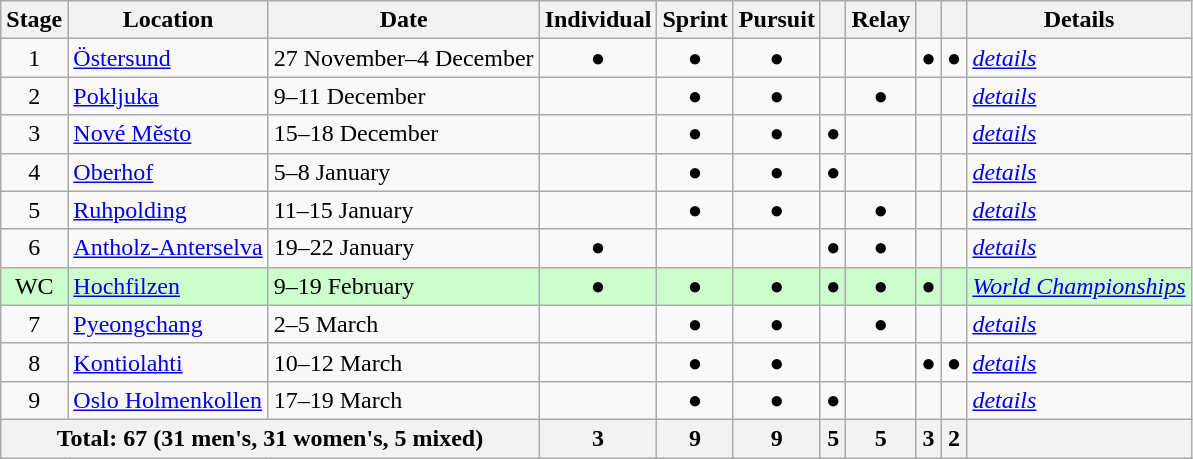<table class="wikitable" border="1">
<tr>
<th>Stage</th>
<th>Location</th>
<th>Date</th>
<th>Individual</th>
<th>Sprint</th>
<th>Pursuit</th>
<th></th>
<th>Relay</th>
<th></th>
<th></th>
<th>Details</th>
</tr>
<tr align=center>
<td>1</td>
<td align=left> <a href='#'>Östersund</a></td>
<td align=left>27 November–4 December</td>
<td>●</td>
<td>●</td>
<td>●</td>
<td></td>
<td></td>
<td>●</td>
<td>●</td>
<td align=left><a href='#'><em>details</em></a></td>
</tr>
<tr align=center>
<td>2</td>
<td align=left> <a href='#'>Pokljuka</a></td>
<td align=left>9–11 December</td>
<td></td>
<td>●</td>
<td>●</td>
<td></td>
<td>●</td>
<td></td>
<td></td>
<td align=left><a href='#'><em>details</em></a></td>
</tr>
<tr align=center>
<td>3</td>
<td align=left> <a href='#'>Nové Město</a></td>
<td align=left>15–18 December</td>
<td></td>
<td>●</td>
<td>●</td>
<td>●</td>
<td></td>
<td></td>
<td></td>
<td align=left><a href='#'><em>details</em></a></td>
</tr>
<tr align=center>
<td>4</td>
<td align=left> <a href='#'>Oberhof</a></td>
<td align=left>5–8 January</td>
<td></td>
<td>●</td>
<td>●</td>
<td>●</td>
<td></td>
<td></td>
<td></td>
<td align=left><a href='#'><em>details</em></a></td>
</tr>
<tr align=center>
<td>5</td>
<td align=left> <a href='#'>Ruhpolding</a></td>
<td align=left>11–15 January</td>
<td></td>
<td>●</td>
<td>●</td>
<td></td>
<td>●</td>
<td></td>
<td></td>
<td align=left><a href='#'><em>details</em></a></td>
</tr>
<tr align=center>
<td>6</td>
<td align=left> <a href='#'>Antholz-Anterselva</a></td>
<td align=left>19–22 January</td>
<td>●</td>
<td></td>
<td></td>
<td>●</td>
<td>●</td>
<td></td>
<td></td>
<td align=left><a href='#'><em>details</em></a></td>
</tr>
<tr align=center style="background:#CCFFCC">
<td>WC</td>
<td align=left> <a href='#'>Hochfilzen</a></td>
<td align=left>9–19 February</td>
<td>●</td>
<td>●</td>
<td>●</td>
<td>●</td>
<td>●</td>
<td>●</td>
<td></td>
<td align=left><a href='#'><em>World Championships</em></a></td>
</tr>
<tr align=center>
<td>7</td>
<td align=left> <a href='#'>Pyeongchang</a></td>
<td align=left>2–5 March</td>
<td></td>
<td>●</td>
<td>●</td>
<td></td>
<td>●</td>
<td></td>
<td></td>
<td align=left><a href='#'><em>details</em></a></td>
</tr>
<tr align=center>
<td>8</td>
<td align=left> <a href='#'>Kontiolahti</a></td>
<td align=left>10–12 March</td>
<td></td>
<td>●</td>
<td>●</td>
<td></td>
<td></td>
<td>●</td>
<td>●</td>
<td align=left><a href='#'><em>details</em></a></td>
</tr>
<tr align=center>
<td>9</td>
<td align=left> <a href='#'>Oslo Holmenkollen</a></td>
<td align=left>17–19 March</td>
<td></td>
<td>●</td>
<td>●</td>
<td>●</td>
<td></td>
<td></td>
<td></td>
<td align=left><a href='#'><em>details</em></a></td>
</tr>
<tr align=center>
<th colspan="3">Total: 67 (31 men's, 31 women's, 5 mixed)</th>
<th>3</th>
<th>9</th>
<th>9</th>
<th>5</th>
<th>5</th>
<th>3</th>
<th>2</th>
<th></th>
</tr>
</table>
